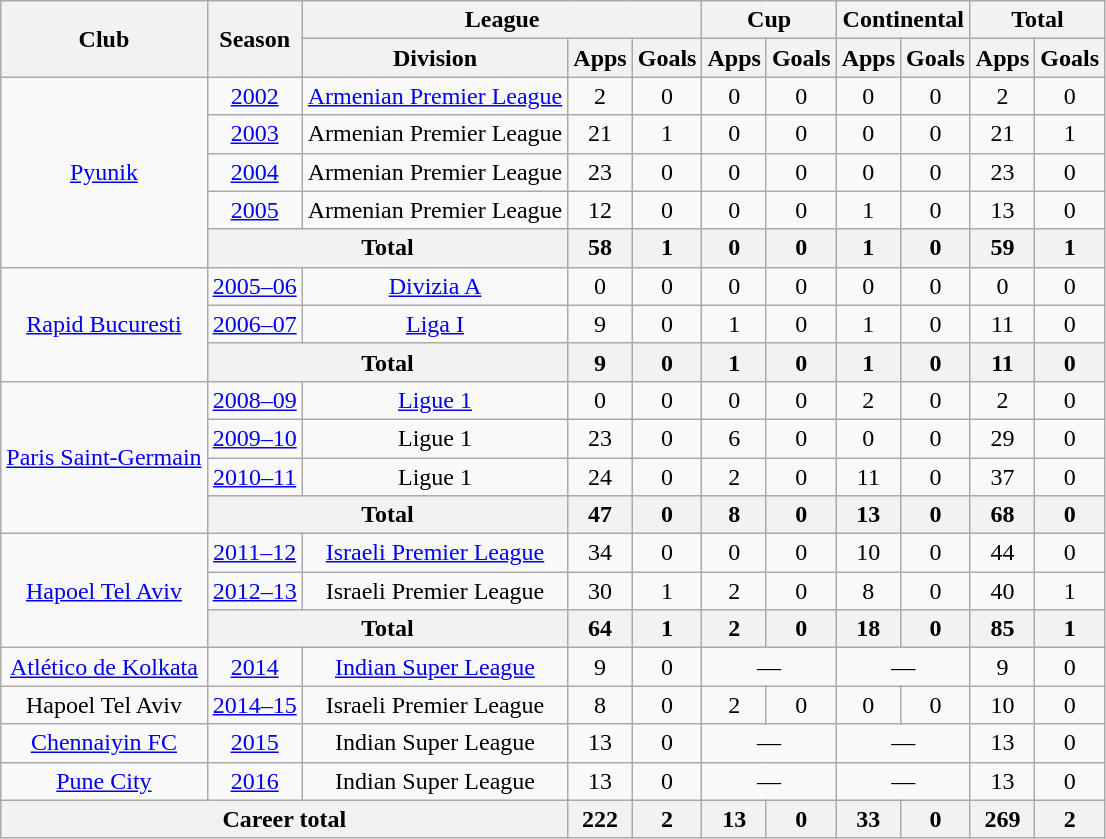<table class="wikitable" style="text-align:center">
<tr>
<th rowspan="2">Club</th>
<th rowspan="2">Season</th>
<th colspan="3">League</th>
<th colspan="2">Cup</th>
<th colspan="2">Continental</th>
<th colspan="2">Total</th>
</tr>
<tr>
<th>Division</th>
<th>Apps</th>
<th>Goals</th>
<th>Apps</th>
<th>Goals</th>
<th>Apps</th>
<th>Goals</th>
<th>Apps</th>
<th>Goals</th>
</tr>
<tr>
<td rowspan="5"><a href='#'>Pyunik</a></td>
<td><a href='#'>2002</a></td>
<td><a href='#'>Armenian Premier League</a></td>
<td>2</td>
<td>0</td>
<td>0</td>
<td>0</td>
<td>0</td>
<td>0</td>
<td>2</td>
<td>0</td>
</tr>
<tr>
<td><a href='#'>2003</a></td>
<td>Armenian Premier League</td>
<td>21</td>
<td>1</td>
<td>0</td>
<td>0</td>
<td>0</td>
<td>0</td>
<td>21</td>
<td>1</td>
</tr>
<tr>
<td><a href='#'>2004</a></td>
<td>Armenian Premier League</td>
<td>23</td>
<td>0</td>
<td>0</td>
<td>0</td>
<td>0</td>
<td>0</td>
<td>23</td>
<td>0</td>
</tr>
<tr>
<td><a href='#'>2005</a></td>
<td>Armenian Premier League</td>
<td>12</td>
<td>0</td>
<td>0</td>
<td>0</td>
<td>1</td>
<td>0</td>
<td>13</td>
<td>0</td>
</tr>
<tr>
<th colspan="2">Total</th>
<th>58</th>
<th>1</th>
<th>0</th>
<th>0</th>
<th>1</th>
<th>0</th>
<th>59</th>
<th>1</th>
</tr>
<tr>
<td rowspan="3"><a href='#'>Rapid Bucuresti</a></td>
<td><a href='#'>2005–06</a></td>
<td><a href='#'>Divizia A</a></td>
<td>0</td>
<td>0</td>
<td>0</td>
<td>0</td>
<td>0</td>
<td>0</td>
<td>0</td>
<td>0</td>
</tr>
<tr>
<td><a href='#'>2006–07</a></td>
<td><a href='#'>Liga I</a></td>
<td>9</td>
<td>0</td>
<td>1</td>
<td>0</td>
<td>1</td>
<td>0</td>
<td>11</td>
<td>0</td>
</tr>
<tr>
<th colspan="2">Total</th>
<th>9</th>
<th>0</th>
<th>1</th>
<th>0</th>
<th>1</th>
<th>0</th>
<th>11</th>
<th>0</th>
</tr>
<tr>
<td rowspan="4"><a href='#'>Paris Saint-Germain</a></td>
<td><a href='#'>2008–09</a></td>
<td><a href='#'>Ligue 1</a></td>
<td>0</td>
<td>0</td>
<td>0</td>
<td>0</td>
<td>2</td>
<td>0</td>
<td>2</td>
<td>0</td>
</tr>
<tr>
<td><a href='#'>2009–10</a></td>
<td>Ligue 1</td>
<td>23</td>
<td>0</td>
<td>6</td>
<td>0</td>
<td>0</td>
<td>0</td>
<td>29</td>
<td>0</td>
</tr>
<tr>
<td><a href='#'>2010–11</a></td>
<td>Ligue 1</td>
<td>24</td>
<td>0</td>
<td>2</td>
<td>0</td>
<td>11</td>
<td>0</td>
<td>37</td>
<td>0</td>
</tr>
<tr>
<th colspan="2">Total</th>
<th>47</th>
<th>0</th>
<th>8</th>
<th>0</th>
<th>13</th>
<th>0</th>
<th>68</th>
<th>0</th>
</tr>
<tr>
<td rowspan="3"><a href='#'>Hapoel Tel Aviv</a></td>
<td><a href='#'>2011–12</a></td>
<td><a href='#'>Israeli Premier League</a></td>
<td>34</td>
<td>0</td>
<td>0</td>
<td>0</td>
<td>10</td>
<td>0</td>
<td>44</td>
<td>0</td>
</tr>
<tr>
<td><a href='#'>2012–13</a></td>
<td>Israeli Premier League</td>
<td>30</td>
<td>1</td>
<td>2</td>
<td>0</td>
<td>8</td>
<td>0</td>
<td>40</td>
<td>1</td>
</tr>
<tr>
<th colspan="2">Total</th>
<th>64</th>
<th>1</th>
<th>2</th>
<th>0</th>
<th>18</th>
<th>0</th>
<th>85</th>
<th>1</th>
</tr>
<tr>
<td><a href='#'>Atlético de Kolkata</a></td>
<td><a href='#'>2014</a></td>
<td><a href='#'>Indian Super League</a></td>
<td>9</td>
<td>0</td>
<td colspan="2">—</td>
<td colspan="2">—</td>
<td>9</td>
<td>0</td>
</tr>
<tr>
<td>Hapoel Tel Aviv</td>
<td><a href='#'>2014–15</a></td>
<td>Israeli Premier League</td>
<td>8</td>
<td>0</td>
<td>2</td>
<td>0</td>
<td>0</td>
<td>0</td>
<td>10</td>
<td>0</td>
</tr>
<tr>
<td><a href='#'>Chennaiyin FC</a></td>
<td><a href='#'>2015</a></td>
<td>Indian Super League</td>
<td>13</td>
<td>0</td>
<td colspan="2">—</td>
<td colspan="2">—</td>
<td>13</td>
<td>0</td>
</tr>
<tr>
<td><a href='#'>Pune City</a></td>
<td><a href='#'>2016</a></td>
<td>Indian Super League</td>
<td>13</td>
<td>0</td>
<td colspan="2">—</td>
<td colspan="2">—</td>
<td>13</td>
<td>0</td>
</tr>
<tr>
<th colspan="3">Career total</th>
<th>222</th>
<th>2</th>
<th>13</th>
<th>0</th>
<th>33</th>
<th>0</th>
<th>269</th>
<th>2</th>
</tr>
</table>
